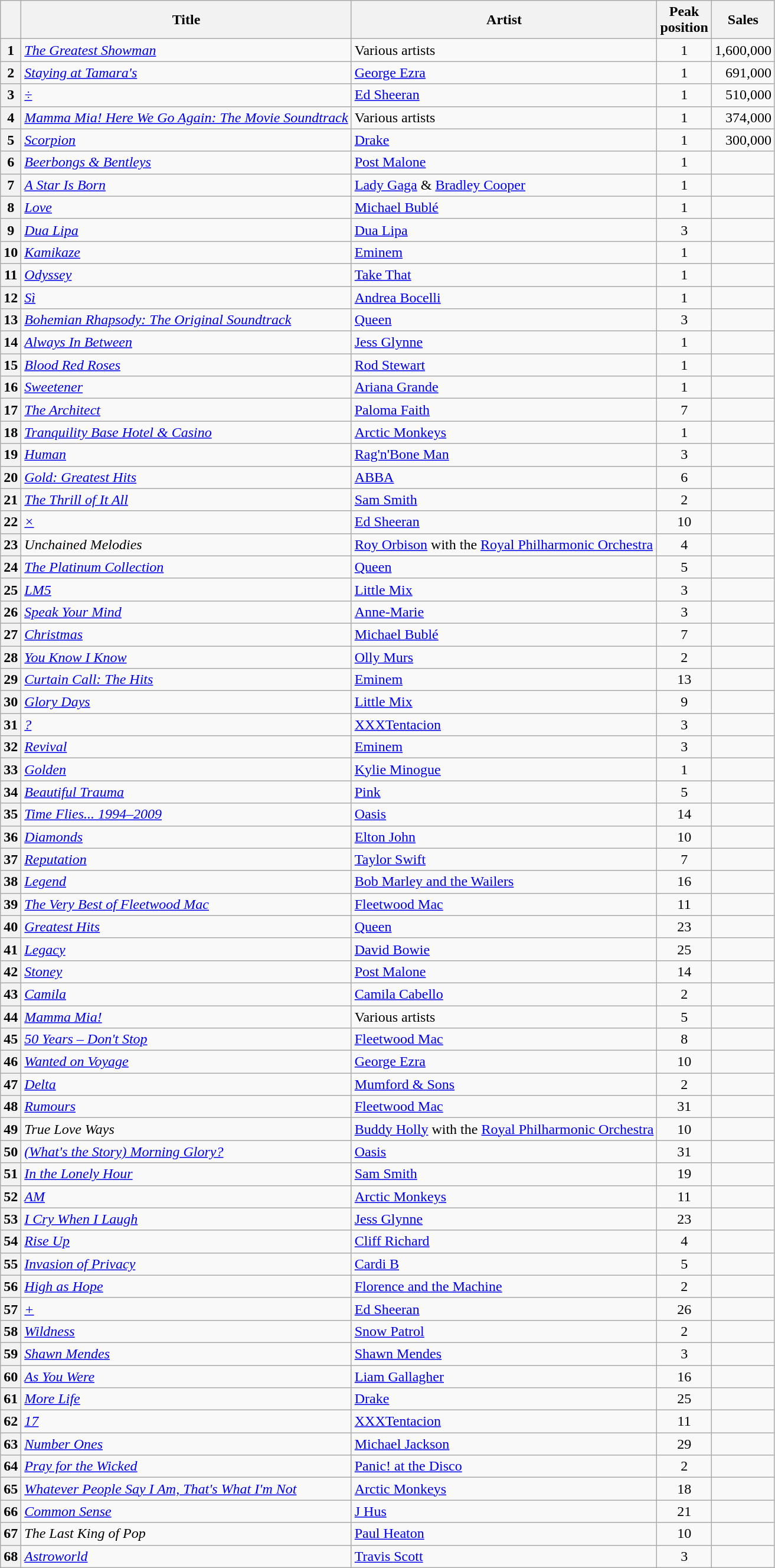<table class="wikitable plainrowheaders sortable">
<tr>
<th scope=col></th>
<th scope=col>Title</th>
<th scope=col>Artist</th>
<th scope=col>Peak<br>position</th>
<th scope=col>Sales</th>
</tr>
<tr>
<th scope=row style="text-align:center;">1</th>
<td><em><a href='#'>The Greatest Showman</a></em></td>
<td>Various artists</td>
<td align="center">1</td>
<td align="right">1,600,000</td>
</tr>
<tr>
<th scope=row style="text-align:center;">2</th>
<td><em><a href='#'>Staying at Tamara's</a></em></td>
<td><a href='#'>George Ezra</a></td>
<td align="center">1</td>
<td align="right">691,000</td>
</tr>
<tr>
<th scope=row style="text-align:center;">3</th>
<td><em><a href='#'>÷</a></em></td>
<td><a href='#'>Ed Sheeran</a></td>
<td align="center">1</td>
<td align="right">510,000</td>
</tr>
<tr>
<th scope=row style="text-align:center;">4</th>
<td><em><a href='#'>Mamma Mia! Here We Go Again: The Movie Soundtrack</a></em></td>
<td>Various artists</td>
<td align="center">1</td>
<td align="right">374,000</td>
</tr>
<tr>
<th scope=row style="text-align:center;">5</th>
<td><em><a href='#'>Scorpion</a></em></td>
<td><a href='#'>Drake</a></td>
<td align="center">1</td>
<td align="right">300,000</td>
</tr>
<tr>
<th scope=row style="text-align:center;">6</th>
<td><em><a href='#'>Beerbongs & Bentleys</a></em></td>
<td><a href='#'>Post Malone</a></td>
<td align="center">1</td>
<td align="right"></td>
</tr>
<tr>
<th scope=row style="text-align:center;">7</th>
<td><em><a href='#'>A Star Is Born</a></em></td>
<td><a href='#'>Lady Gaga</a> & <a href='#'>Bradley Cooper</a></td>
<td align="center">1</td>
<td align="right"></td>
</tr>
<tr>
<th scope=row style="text-align:center;">8</th>
<td><em><a href='#'>Love</a></em></td>
<td><a href='#'>Michael Bublé</a></td>
<td align="center">1</td>
<td align="right"></td>
</tr>
<tr>
<th scope=row style="text-align:center;">9</th>
<td><em><a href='#'>Dua Lipa</a></em></td>
<td><a href='#'>Dua Lipa</a></td>
<td align="center">3</td>
<td align="right"></td>
</tr>
<tr>
<th scope=row style="text-align:center;">10</th>
<td><em><a href='#'>Kamikaze</a></em></td>
<td><a href='#'>Eminem</a></td>
<td align="center">1</td>
<td align="right"></td>
</tr>
<tr>
<th scope=row style="text-align:center;">11</th>
<td><em><a href='#'>Odyssey</a></em></td>
<td><a href='#'>Take That</a></td>
<td align="center">1</td>
<td align="right"></td>
</tr>
<tr>
<th scope=row style="text-align:center;">12</th>
<td><em><a href='#'>Sì</a></em></td>
<td><a href='#'>Andrea Bocelli</a></td>
<td align="center">1</td>
<td align="right"></td>
</tr>
<tr>
<th scope=row style="text-align:center;">13</th>
<td><em><a href='#'>Bohemian Rhapsody: The Original Soundtrack</a></em></td>
<td><a href='#'>Queen</a></td>
<td align="center">3</td>
<td align="right"></td>
</tr>
<tr>
<th scope=row style="text-align:center;">14</th>
<td><em><a href='#'>Always In Between</a></em></td>
<td><a href='#'>Jess Glynne</a></td>
<td align="center">1</td>
<td align="right"></td>
</tr>
<tr>
<th scope=row style="text-align:center;">15</th>
<td><em><a href='#'>Blood Red Roses</a></em></td>
<td><a href='#'>Rod Stewart</a></td>
<td align="center">1</td>
<td align="right"></td>
</tr>
<tr>
<th scope=row style="text-align:center;">16</th>
<td><em><a href='#'>Sweetener</a></em></td>
<td><a href='#'>Ariana Grande</a></td>
<td align="center">1</td>
<td align="right"></td>
</tr>
<tr>
<th scope=row style="text-align:center;">17</th>
<td><em><a href='#'>The Architect</a></em></td>
<td><a href='#'>Paloma Faith</a></td>
<td align="center">7</td>
<td align="right"></td>
</tr>
<tr>
<th scope=row style="text-align:center;">18</th>
<td><em><a href='#'>Tranquility Base Hotel & Casino</a></em></td>
<td><a href='#'>Arctic Monkeys</a></td>
<td align="center">1</td>
<td align="right"></td>
</tr>
<tr>
<th scope=row style="text-align:center;">19</th>
<td><em><a href='#'>Human</a></em></td>
<td><a href='#'>Rag'n'Bone Man</a></td>
<td align="center">3</td>
<td align="right"></td>
</tr>
<tr>
<th scope=row style="text-align:center;">20</th>
<td><em><a href='#'>Gold: Greatest Hits</a></em></td>
<td><a href='#'>ABBA</a></td>
<td align="center">6</td>
<td align="right"></td>
</tr>
<tr>
<th scope=row style="text-align:center;">21</th>
<td><em><a href='#'>The Thrill of It All</a></em></td>
<td><a href='#'>Sam Smith</a></td>
<td align="center">2</td>
<td align="right"></td>
</tr>
<tr>
<th scope=row style="text-align:center;">22</th>
<td><em><a href='#'>×</a></em></td>
<td><a href='#'>Ed Sheeran</a></td>
<td align="center">10</td>
<td align="right"></td>
</tr>
<tr>
<th scope=row style="text-align:center;">23</th>
<td><em>Unchained Melodies</em></td>
<td><a href='#'>Roy Orbison</a> with the <a href='#'>Royal Philharmonic Orchestra</a></td>
<td align="center">4</td>
<td align="right"></td>
</tr>
<tr>
<th scope=row style="text-align:center;">24</th>
<td><em><a href='#'>The Platinum Collection</a></em></td>
<td><a href='#'>Queen</a></td>
<td align="center">5</td>
<td align="right"></td>
</tr>
<tr>
<th scope=row style="text-align:center;">25</th>
<td><em><a href='#'>LM5</a></em></td>
<td><a href='#'>Little Mix</a></td>
<td align="center">3</td>
<td align="right"></td>
</tr>
<tr>
<th scope=row style="text-align:center;">26</th>
<td><em><a href='#'>Speak Your Mind</a></em></td>
<td><a href='#'>Anne-Marie</a></td>
<td align="center">3</td>
<td align="right"></td>
</tr>
<tr>
<th scope=row style="text-align:center;">27</th>
<td><em><a href='#'>Christmas</a></em></td>
<td><a href='#'>Michael Bublé</a></td>
<td align="center">7</td>
<td align="right"></td>
</tr>
<tr>
<th scope=row style="text-align:center;">28</th>
<td><em><a href='#'>You Know I Know</a></em></td>
<td><a href='#'>Olly Murs</a></td>
<td align="center">2</td>
<td align="right"></td>
</tr>
<tr>
<th scope=row style="text-align:center;">29</th>
<td><em><a href='#'>Curtain Call: The Hits</a></em></td>
<td><a href='#'>Eminem</a></td>
<td align="center">13</td>
<td align="right"></td>
</tr>
<tr>
<th scope=row style="text-align:center;">30</th>
<td><em><a href='#'>Glory Days</a></em></td>
<td><a href='#'>Little Mix</a></td>
<td align="center">9</td>
<td align="right"></td>
</tr>
<tr>
<th scope=row style="text-align:center;">31</th>
<td><em><a href='#'>?</a></em></td>
<td><a href='#'>XXXTentacion</a></td>
<td align="center">3</td>
<td align="right"></td>
</tr>
<tr>
<th scope=row style="text-align:center;">32</th>
<td><em><a href='#'>Revival</a></em></td>
<td><a href='#'>Eminem</a></td>
<td align="center">3</td>
<td align="right"></td>
</tr>
<tr>
<th scope=row style="text-align:center;">33</th>
<td><em><a href='#'>Golden</a></em></td>
<td><a href='#'>Kylie Minogue</a></td>
<td align="center">1</td>
<td align="right"></td>
</tr>
<tr>
<th scope=row style="text-align:center;">34</th>
<td><em><a href='#'>Beautiful Trauma</a></em></td>
<td><a href='#'>Pink</a></td>
<td align="center">5</td>
<td align="right"></td>
</tr>
<tr>
<th scope=row style="text-align:center;">35</th>
<td><em><a href='#'>Time Flies... 1994–2009</a></em></td>
<td><a href='#'>Oasis</a></td>
<td align="center">14</td>
<td align="right"></td>
</tr>
<tr>
<th scope=row style="text-align:center;">36</th>
<td><em><a href='#'>Diamonds</a></em></td>
<td><a href='#'>Elton John</a></td>
<td align="center">10</td>
<td align="right"></td>
</tr>
<tr>
<th scope=row style="text-align:center;">37</th>
<td><em><a href='#'>Reputation</a></em></td>
<td><a href='#'>Taylor Swift</a></td>
<td align="center">7</td>
<td align="right"></td>
</tr>
<tr>
<th scope=row style="text-align:center;">38</th>
<td><em><a href='#'>Legend</a></em></td>
<td><a href='#'>Bob Marley and the Wailers</a></td>
<td align="center">16</td>
<td align="right"></td>
</tr>
<tr>
<th scope=row style="text-align:center;">39</th>
<td><em><a href='#'>The Very Best of Fleetwood Mac</a></em></td>
<td><a href='#'>Fleetwood Mac</a></td>
<td align="center">11</td>
<td align="right"></td>
</tr>
<tr>
<th scope=row style="text-align:center;">40</th>
<td><em><a href='#'>Greatest Hits</a></em></td>
<td><a href='#'>Queen</a></td>
<td align="center">23</td>
<td align="right"></td>
</tr>
<tr>
<th scope=row style="text-align:center;">41</th>
<td><em><a href='#'>Legacy</a></em></td>
<td><a href='#'>David Bowie</a></td>
<td align="center">25</td>
<td align="right"></td>
</tr>
<tr>
<th scope=row style="text-align:center;">42</th>
<td><em><a href='#'>Stoney</a></em></td>
<td><a href='#'>Post Malone</a></td>
<td align="center">14</td>
<td align="right"></td>
</tr>
<tr>
<th scope=row style="text-align:center;">43</th>
<td><em><a href='#'>Camila</a></em></td>
<td><a href='#'>Camila Cabello</a></td>
<td align="center">2</td>
<td align="right"></td>
</tr>
<tr>
<th scope=row style="text-align:center;">44</th>
<td><em><a href='#'>Mamma Mia!</a></em></td>
<td>Various artists</td>
<td align="center">5</td>
<td align="right"></td>
</tr>
<tr>
<th scope=row style="text-align:center;">45</th>
<td><em><a href='#'>50 Years – Don't Stop</a></em></td>
<td><a href='#'>Fleetwood Mac</a></td>
<td align="center">8</td>
<td align="right"></td>
</tr>
<tr>
<th scope=row style="text-align:center;">46</th>
<td><em><a href='#'>Wanted on Voyage</a></em></td>
<td><a href='#'>George Ezra</a></td>
<td align="center">10</td>
<td align="right"></td>
</tr>
<tr>
<th scope=row style="text-align:center;">47</th>
<td><em><a href='#'>Delta</a></em></td>
<td><a href='#'>Mumford & Sons</a></td>
<td align="center">2</td>
<td align="right"></td>
</tr>
<tr>
<th scope=row style="text-align:center;">48</th>
<td><em><a href='#'>Rumours</a></em></td>
<td><a href='#'>Fleetwood Mac</a></td>
<td align="center">31</td>
<td align="right"></td>
</tr>
<tr>
<th scope=row style="text-align:center;">49</th>
<td><em>True Love Ways</em></td>
<td><a href='#'>Buddy Holly</a> with the <a href='#'>Royal Philharmonic Orchestra</a></td>
<td align="center">10</td>
<td align="right"></td>
</tr>
<tr>
<th scope=row style="text-align:center;">50</th>
<td><em><a href='#'>(What's the Story) Morning Glory?</a></em></td>
<td><a href='#'>Oasis</a></td>
<td align="center">31</td>
<td align="right"></td>
</tr>
<tr>
<th scope=row style="text-align:center;">51</th>
<td><em><a href='#'>In the Lonely Hour</a></em></td>
<td><a href='#'>Sam Smith</a></td>
<td align="center">19</td>
<td align="right"></td>
</tr>
<tr>
<th scope=row style="text-align:center;">52</th>
<td><em><a href='#'>AM</a></em></td>
<td><a href='#'>Arctic Monkeys</a></td>
<td align="center">11</td>
<td align="right"></td>
</tr>
<tr>
<th scope=row style="text-align:center;">53</th>
<td><em><a href='#'>I Cry When I Laugh</a></em></td>
<td><a href='#'>Jess Glynne</a></td>
<td align="center">23</td>
<td align="right"></td>
</tr>
<tr>
<th scope=row style="text-align:center;">54</th>
<td><em><a href='#'>Rise Up</a></em></td>
<td><a href='#'>Cliff Richard</a></td>
<td align="center">4</td>
<td align="right"></td>
</tr>
<tr>
<th scope=row style="text-align:center;">55</th>
<td><em><a href='#'>Invasion of Privacy</a></em></td>
<td><a href='#'>Cardi B</a></td>
<td align="center">5</td>
<td align="right"></td>
</tr>
<tr>
<th scope=row style="text-align:center;">56</th>
<td><em><a href='#'>High as Hope</a></em></td>
<td><a href='#'>Florence and the Machine</a></td>
<td align="center">2</td>
<td align="right"></td>
</tr>
<tr>
<th scope=row style="text-align:center;">57</th>
<td><em><a href='#'>+</a></em></td>
<td><a href='#'>Ed Sheeran</a></td>
<td align="center">26</td>
<td align="right"></td>
</tr>
<tr>
<th scope=row style="text-align:center;">58</th>
<td><em><a href='#'>Wildness</a></em></td>
<td><a href='#'>Snow Patrol</a></td>
<td align="center">2</td>
<td align="right"></td>
</tr>
<tr>
<th scope=row style="text-align:center;">59</th>
<td><em><a href='#'>Shawn Mendes</a></em></td>
<td><a href='#'>Shawn Mendes</a></td>
<td align="center">3</td>
<td align="right"></td>
</tr>
<tr>
<th scope=row style="text-align:center;">60</th>
<td><em><a href='#'>As You Were</a></em></td>
<td><a href='#'>Liam Gallagher</a></td>
<td align="center">16</td>
<td align="right"></td>
</tr>
<tr>
<th scope=row style="text-align:center;">61</th>
<td><em><a href='#'>More Life</a></em></td>
<td><a href='#'>Drake</a></td>
<td align="center">25</td>
<td align="right"></td>
</tr>
<tr>
<th scope=row style="text-align:center;">62</th>
<td><em><a href='#'>17</a></em></td>
<td><a href='#'>XXXTentacion</a></td>
<td align="center">11</td>
<td align="right"></td>
</tr>
<tr>
<th scope=row style="text-align:center;">63</th>
<td><em><a href='#'>Number Ones</a></em></td>
<td><a href='#'>Michael Jackson</a></td>
<td align="center">29</td>
<td align="right"></td>
</tr>
<tr>
<th scope=row style="text-align:center;">64</th>
<td><em><a href='#'>Pray for the Wicked</a></em></td>
<td><a href='#'>Panic! at the Disco</a></td>
<td align="center">2</td>
<td align="right"></td>
</tr>
<tr>
<th scope=row style="text-align:center;">65</th>
<td><em><a href='#'>Whatever People Say I Am, That's What I'm Not</a></em></td>
<td><a href='#'>Arctic Monkeys</a></td>
<td align="center">18</td>
<td align="right"></td>
</tr>
<tr>
<th scope=row style="text-align:center;">66</th>
<td><em><a href='#'>Common Sense</a></em></td>
<td><a href='#'>J Hus</a></td>
<td align="center">21</td>
<td align="right"></td>
</tr>
<tr>
<th scope=row style="text-align:center;">67</th>
<td><em>The Last King of Pop</em></td>
<td><a href='#'>Paul Heaton</a></td>
<td align="center">10</td>
<td align="right"></td>
</tr>
<tr>
<th scope=row style="text-align:center;">68</th>
<td><em><a href='#'>Astroworld</a></em></td>
<td><a href='#'>Travis Scott</a></td>
<td align="center">3</td>
<td align="right"></td>
</tr>
</table>
